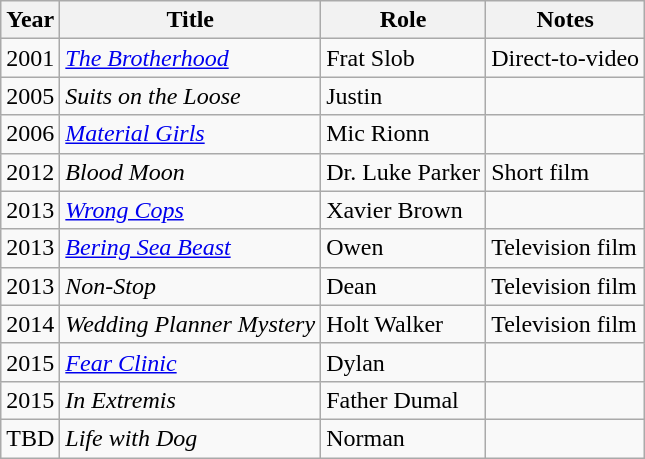<table class="wikitable sortable">
<tr>
<th>Year</th>
<th>Title</th>
<th>Role</th>
<th class="unsortable">Notes</th>
</tr>
<tr>
<td>2001</td>
<td><em><a href='#'>The Brotherhood</a></em></td>
<td>Frat Slob</td>
<td>Direct-to-video</td>
</tr>
<tr>
<td>2005</td>
<td><em>Suits on the Loose</em></td>
<td>Justin</td>
<td></td>
</tr>
<tr>
<td>2006</td>
<td><em><a href='#'>Material Girls</a></em></td>
<td>Mic Rionn</td>
<td></td>
</tr>
<tr>
<td>2012</td>
<td><em>Blood Moon</em></td>
<td>Dr. Luke Parker</td>
<td>Short film</td>
</tr>
<tr>
<td>2013</td>
<td><em><a href='#'>Wrong Cops</a></em></td>
<td>Xavier Brown</td>
<td></td>
</tr>
<tr>
<td>2013</td>
<td><em><a href='#'>Bering Sea Beast</a></em></td>
<td>Owen</td>
<td>Television film</td>
</tr>
<tr>
<td>2013</td>
<td><em>Non-Stop</em></td>
<td>Dean</td>
<td>Television film</td>
</tr>
<tr>
<td>2014</td>
<td><em>Wedding Planner Mystery</em></td>
<td>Holt Walker</td>
<td>Television film</td>
</tr>
<tr>
<td>2015</td>
<td><em><a href='#'>Fear Clinic</a></em></td>
<td>Dylan</td>
<td></td>
</tr>
<tr>
<td>2015</td>
<td><em>In Extremis</em></td>
<td>Father Dumal</td>
<td></td>
</tr>
<tr>
<td>TBD</td>
<td><em>Life with Dog</em></td>
<td>Norman</td>
<td></td>
</tr>
</table>
